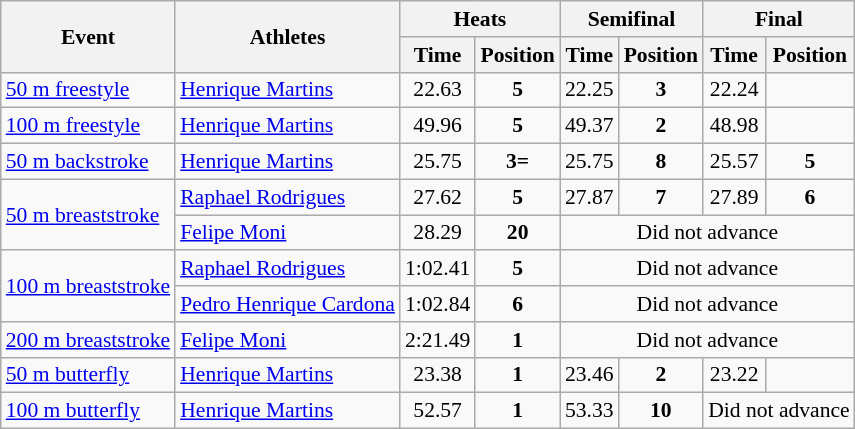<table class="wikitable" border="1" style="font-size:90%">
<tr>
<th rowspan=2>Event</th>
<th rowspan=2>Athletes</th>
<th colspan=2>Heats</th>
<th colspan=2>Semifinal</th>
<th colspan=2>Final</th>
</tr>
<tr>
<th>Time</th>
<th>Position</th>
<th>Time</th>
<th>Position</th>
<th>Time</th>
<th>Position</th>
</tr>
<tr>
<td><a href='#'>50 m freestyle</a></td>
<td><a href='#'>Henrique Martins</a></td>
<td align=center>22.63</td>
<td align=center><strong>5</strong></td>
<td align=center>22.25</td>
<td align=center><strong>3</strong></td>
<td align=center>22.24</td>
<td align=center></td>
</tr>
<tr>
<td><a href='#'>100 m freestyle</a></td>
<td><a href='#'>Henrique Martins</a></td>
<td align=center>49.96</td>
<td align=center><strong>5</strong></td>
<td align=center>49.37</td>
<td align=center><strong>2</strong></td>
<td align=center>48.98</td>
<td align=center></td>
</tr>
<tr>
<td><a href='#'>50 m backstroke</a></td>
<td><a href='#'>Henrique Martins</a></td>
<td align=center>25.75</td>
<td align=center><strong>3=</strong></td>
<td align=center>25.75</td>
<td align=center><strong>8</strong></td>
<td align=center>25.57</td>
<td align=center><strong>5</strong></td>
</tr>
<tr>
<td rowspan=2><a href='#'>50 m breaststroke</a></td>
<td><a href='#'>Raphael Rodrigues</a></td>
<td align=center>27.62</td>
<td align=center><strong>5</strong></td>
<td align=center>27.87</td>
<td align=center><strong>7</strong></td>
<td align=center>27.89</td>
<td align=center><strong>6</strong></td>
</tr>
<tr>
<td><a href='#'>Felipe Moni</a></td>
<td align=center>28.29</td>
<td align=center><strong>20</strong></td>
<td align=center colspan=4>Did not advance</td>
</tr>
<tr>
<td rowspan=2><a href='#'>100 m breaststroke</a></td>
<td><a href='#'>Raphael Rodrigues</a></td>
<td align=center>1:02.41</td>
<td align=center><strong>5</strong></td>
<td align=center colspan=4>Did not advance</td>
</tr>
<tr>
<td><a href='#'>Pedro Henrique Cardona</a></td>
<td align=center>1:02.84</td>
<td align=center><strong>6</strong></td>
<td align=center colspan=4>Did not advance</td>
</tr>
<tr>
<td><a href='#'>200 m breaststroke</a></td>
<td><a href='#'>Felipe Moni</a></td>
<td align=center>2:21.49</td>
<td align=center><strong>1</strong></td>
<td align=center colspan=4>Did not advance</td>
</tr>
<tr>
<td><a href='#'>50 m butterfly</a></td>
<td><a href='#'>Henrique Martins</a></td>
<td align=center>23.38</td>
<td align=center><strong>1</strong></td>
<td align=center>23.46</td>
<td align=center><strong>2</strong></td>
<td align=center>23.22</td>
<td align=center></td>
</tr>
<tr>
<td><a href='#'>100 m butterfly</a></td>
<td><a href='#'>Henrique Martins</a></td>
<td align=center>52.57</td>
<td align=center><strong>1</strong></td>
<td align=center>53.33</td>
<td align=center><strong>10</strong></td>
<td align=center colspan=2>Did not advance</td>
</tr>
</table>
